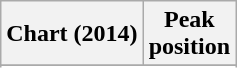<table class="wikitable sortable plainrowheaders" style="text-align:center">
<tr>
<th scope="col">Chart (2014)</th>
<th scope="col">Peak<br> position</th>
</tr>
<tr>
</tr>
<tr>
</tr>
<tr>
</tr>
</table>
